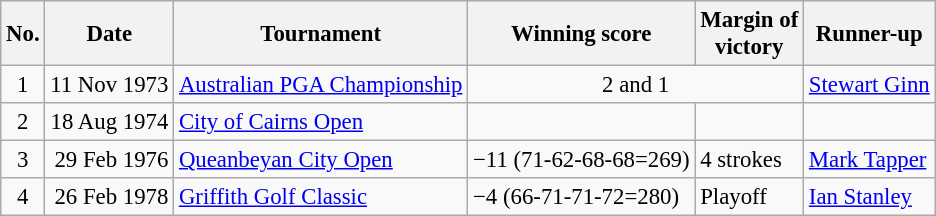<table class="wikitable" style="font-size:95%;">
<tr>
<th>No.</th>
<th>Date</th>
<th>Tournament</th>
<th>Winning score</th>
<th>Margin of<br>victory</th>
<th>Runner-up</th>
</tr>
<tr>
<td align=center>1</td>
<td align=right>11 Nov 1973</td>
<td><a href='#'>Australian PGA Championship</a></td>
<td colspan=2 align=center>2 and 1</td>
<td> <a href='#'>Stewart Ginn</a></td>
</tr>
<tr>
<td align=center>2</td>
<td align=right>18 Aug 1974</td>
<td><a href='#'>City of Cairns Open</a></td>
<td></td>
<td></td>
<td></td>
</tr>
<tr>
<td align=center>3</td>
<td align=right>29 Feb 1976</td>
<td><a href='#'>Queanbeyan City Open</a></td>
<td>−11 (71-62-68-68=269)</td>
<td>4 strokes</td>
<td> <a href='#'>Mark Tapper</a></td>
</tr>
<tr>
<td align=center>4</td>
<td align=right>26 Feb 1978</td>
<td><a href='#'>Griffith Golf Classic</a></td>
<td>−4 (66-71-71-72=280)</td>
<td>Playoff</td>
<td> <a href='#'>Ian Stanley</a></td>
</tr>
</table>
